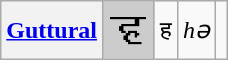<table class="wikitable" style="text-align:center">
<tr align="center">
<th><a href='#'>Guttural</a></th>
<td bgcolor="#CCCCCC" style="font-size:24px">𑐴</td>
<td>ह</td>
<td><em>hə</em></td>
<td></td>
</tr>
</table>
